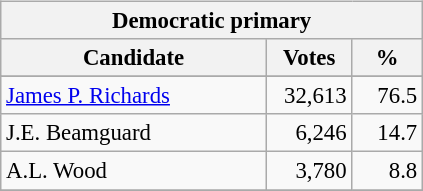<table class="wikitable" align="left" style="margin: 1em 1em 1em 0; font-size: 95%;">
<tr>
<th colspan="3">Democratic primary</th>
</tr>
<tr>
<th colspan="1" style="width: 170px">Candidate</th>
<th style="width: 50px">Votes</th>
<th style="width: 40px">%</th>
</tr>
<tr>
</tr>
<tr>
<td><a href='#'>James P. Richards</a></td>
<td align="right">32,613</td>
<td align="right">76.5</td>
</tr>
<tr>
<td>J.E. Beamguard</td>
<td align="right">6,246</td>
<td align="right">14.7</td>
</tr>
<tr>
<td>A.L. Wood</td>
<td align="right">3,780</td>
<td align="right">8.8</td>
</tr>
<tr>
</tr>
</table>
